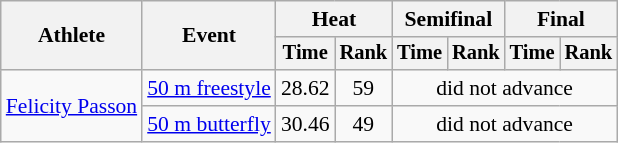<table class=wikitable style="font-size:90%">
<tr>
<th rowspan="2">Athlete</th>
<th rowspan="2">Event</th>
<th colspan="2">Heat</th>
<th colspan="2">Semifinal</th>
<th colspan="2">Final</th>
</tr>
<tr style="font-size:95%">
<th>Time</th>
<th>Rank</th>
<th>Time</th>
<th>Rank</th>
<th>Time</th>
<th>Rank</th>
</tr>
<tr align=center>
<td align=left rowspan=2><a href='#'>Felicity Passon</a></td>
<td align=left><a href='#'>50 m freestyle</a></td>
<td>28.62</td>
<td>59</td>
<td colspan=4>did not advance</td>
</tr>
<tr align=center>
<td align=left><a href='#'>50 m butterfly</a></td>
<td>30.46</td>
<td>49</td>
<td colspan=4>did not advance</td>
</tr>
</table>
